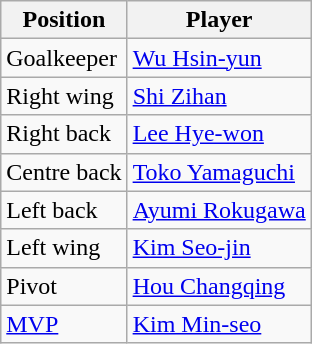<table class="wikitable">
<tr>
<th>Position</th>
<th>Player</th>
</tr>
<tr>
<td>Goalkeeper</td>
<td> <a href='#'>Wu Hsin-yun</a></td>
</tr>
<tr>
<td>Right wing</td>
<td> <a href='#'>Shi Zihan</a></td>
</tr>
<tr>
<td>Right back</td>
<td> <a href='#'>Lee Hye-won</a></td>
</tr>
<tr>
<td>Centre back</td>
<td> <a href='#'>Toko Yamaguchi</a></td>
</tr>
<tr>
<td>Left back</td>
<td> <a href='#'>Ayumi Rokugawa</a></td>
</tr>
<tr>
<td>Left wing</td>
<td> <a href='#'>Kim Seo-jin</a></td>
</tr>
<tr>
<td>Pivot</td>
<td> <a href='#'>Hou Changqing</a></td>
</tr>
<tr>
<td><a href='#'>MVP</a></td>
<td> <a href='#'>Kim Min-seo</a></td>
</tr>
</table>
